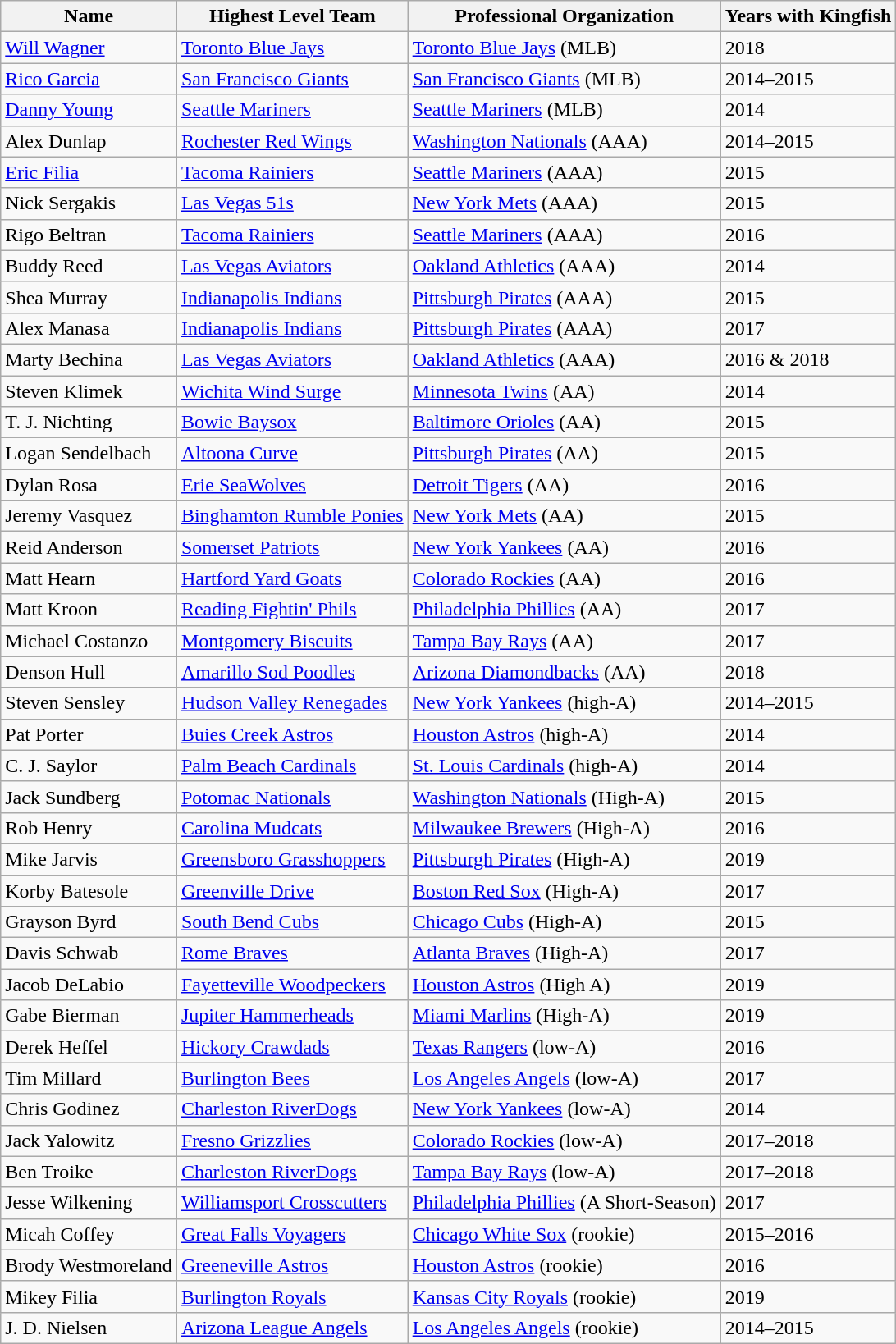<table class="wikitable sortable">
<tr>
<th>Name</th>
<th>Highest Level Team</th>
<th>Professional Organization</th>
<th>Years with Kingfish</th>
</tr>
<tr>
<td><a href='#'>Will Wagner</a></td>
<td><a href='#'>Toronto Blue Jays</a></td>
<td><a href='#'>Toronto Blue Jays</a> (MLB)</td>
<td>2018</td>
</tr>
<tr>
<td><a href='#'>Rico Garcia</a></td>
<td><a href='#'>San Francisco Giants</a></td>
<td><a href='#'>San Francisco Giants</a> (MLB)</td>
<td>2014–2015</td>
</tr>
<tr>
<td><a href='#'>Danny Young</a></td>
<td><a href='#'>Seattle Mariners</a></td>
<td><a href='#'>Seattle Mariners</a> (MLB)</td>
<td>2014</td>
</tr>
<tr>
<td>Alex Dunlap</td>
<td><a href='#'>Rochester Red Wings</a></td>
<td><a href='#'>Washington Nationals</a> (AAA)</td>
<td>2014–2015</td>
</tr>
<tr>
<td><a href='#'>Eric Filia</a></td>
<td><a href='#'>Tacoma Rainiers</a></td>
<td><a href='#'>Seattle Mariners</a> (AAA)</td>
<td>2015</td>
</tr>
<tr>
<td>Nick Sergakis</td>
<td><a href='#'>Las Vegas 51s</a></td>
<td><a href='#'>New York Mets</a> (AAA)</td>
<td>2015</td>
</tr>
<tr>
<td>Rigo Beltran</td>
<td><a href='#'>Tacoma Rainiers</a></td>
<td><a href='#'>Seattle Mariners</a> (AAA)</td>
<td>2016</td>
</tr>
<tr>
<td>Buddy Reed</td>
<td><a href='#'>Las Vegas Aviators</a></td>
<td><a href='#'>Oakland Athletics</a> (AAA)</td>
<td>2014</td>
</tr>
<tr>
<td>Shea Murray</td>
<td><a href='#'>Indianapolis Indians</a></td>
<td><a href='#'>Pittsburgh Pirates</a> (AAA)</td>
<td>2015</td>
</tr>
<tr>
<td>Alex Manasa</td>
<td><a href='#'>Indianapolis Indians</a></td>
<td><a href='#'>Pittsburgh Pirates</a> (AAA)</td>
<td>2017</td>
</tr>
<tr>
<td>Marty Bechina</td>
<td><a href='#'>Las Vegas Aviators</a></td>
<td><a href='#'>Oakland Athletics</a> (AAA)</td>
<td>2016 & 2018</td>
</tr>
<tr>
<td>Steven Klimek</td>
<td><a href='#'>Wichita Wind Surge</a></td>
<td><a href='#'>Minnesota Twins</a> (AA)</td>
<td>2014</td>
</tr>
<tr>
<td>T. J. Nichting</td>
<td><a href='#'>Bowie Baysox</a></td>
<td><a href='#'>Baltimore Orioles</a> (AA)</td>
<td>2015</td>
</tr>
<tr>
<td>Logan Sendelbach</td>
<td><a href='#'>Altoona Curve</a></td>
<td><a href='#'>Pittsburgh Pirates</a> (AA)</td>
<td>2015</td>
</tr>
<tr>
<td>Dylan Rosa</td>
<td><a href='#'>Erie SeaWolves</a></td>
<td><a href='#'>Detroit Tigers</a> (AA)</td>
<td>2016</td>
</tr>
<tr>
<td>Jeremy Vasquez</td>
<td><a href='#'>Binghamton Rumble Ponies</a></td>
<td><a href='#'>New York Mets</a> (AA)</td>
<td>2015</td>
</tr>
<tr>
<td>Reid Anderson</td>
<td><a href='#'>Somerset Patriots</a></td>
<td><a href='#'>New York Yankees</a> (AA)</td>
<td>2016</td>
</tr>
<tr>
<td>Matt Hearn</td>
<td><a href='#'>Hartford Yard Goats</a></td>
<td><a href='#'>Colorado Rockies</a> (AA)</td>
<td>2016</td>
</tr>
<tr>
<td>Matt Kroon</td>
<td><a href='#'>Reading Fightin' Phils</a></td>
<td><a href='#'>Philadelphia Phillies</a> (AA)</td>
<td>2017</td>
</tr>
<tr>
<td>Michael Costanzo</td>
<td><a href='#'>Montgomery Biscuits</a></td>
<td><a href='#'>Tampa Bay Rays</a> (AA)</td>
<td>2017</td>
</tr>
<tr>
<td>Denson Hull</td>
<td><a href='#'>Amarillo Sod Poodles</a></td>
<td><a href='#'>Arizona Diamondbacks</a> (AA)</td>
<td>2018</td>
</tr>
<tr>
<td>Steven Sensley</td>
<td><a href='#'>Hudson Valley Renegades</a></td>
<td><a href='#'>New York Yankees</a> (high-A)</td>
<td>2014–2015</td>
</tr>
<tr>
<td>Pat Porter</td>
<td><a href='#'>Buies Creek Astros</a></td>
<td><a href='#'>Houston Astros</a> (high-A)</td>
<td>2014</td>
</tr>
<tr>
<td>C. J. Saylor</td>
<td><a href='#'>Palm Beach Cardinals</a></td>
<td><a href='#'>St. Louis Cardinals</a> (high-A)</td>
<td>2014</td>
</tr>
<tr>
<td>Jack Sundberg</td>
<td><a href='#'>Potomac Nationals</a></td>
<td><a href='#'>Washington Nationals</a> (High-A)</td>
<td>2015</td>
</tr>
<tr>
<td>Rob Henry</td>
<td><a href='#'>Carolina Mudcats</a></td>
<td><a href='#'>Milwaukee Brewers</a> (High-A)</td>
<td>2016</td>
</tr>
<tr>
<td>Mike Jarvis</td>
<td><a href='#'>Greensboro Grasshoppers</a></td>
<td><a href='#'>Pittsburgh Pirates</a> (High-A)</td>
<td>2019</td>
</tr>
<tr>
<td>Korby Batesole</td>
<td><a href='#'>Greenville Drive</a></td>
<td><a href='#'>Boston Red Sox</a> (High-A)</td>
<td>2017</td>
</tr>
<tr>
<td>Grayson Byrd</td>
<td><a href='#'>South Bend Cubs</a></td>
<td><a href='#'>Chicago Cubs</a> (High-A)</td>
<td>2015</td>
</tr>
<tr>
<td>Davis Schwab</td>
<td><a href='#'>Rome Braves</a></td>
<td><a href='#'>Atlanta Braves</a> (High-A)</td>
<td>2017</td>
</tr>
<tr>
<td>Jacob DeLabio</td>
<td><a href='#'>Fayetteville Woodpeckers</a></td>
<td><a href='#'>Houston Astros</a> (High A)</td>
<td>2019</td>
</tr>
<tr>
<td>Gabe Bierman</td>
<td><a href='#'>Jupiter Hammerheads</a></td>
<td><a href='#'>Miami Marlins</a> (High-A)</td>
<td>2019</td>
</tr>
<tr>
<td>Derek Heffel</td>
<td><a href='#'>Hickory Crawdads</a></td>
<td><a href='#'>Texas Rangers</a> (low-A)</td>
<td>2016</td>
</tr>
<tr>
<td>Tim Millard</td>
<td><a href='#'>Burlington Bees</a></td>
<td><a href='#'>Los Angeles Angels</a> (low-A)</td>
<td>2017</td>
</tr>
<tr>
<td>Chris Godinez</td>
<td><a href='#'>Charleston RiverDogs</a></td>
<td><a href='#'>New York Yankees</a> (low-A)</td>
<td>2014</td>
</tr>
<tr>
<td>Jack Yalowitz</td>
<td><a href='#'>Fresno Grizzlies</a></td>
<td><a href='#'>Colorado Rockies</a> (low-A)</td>
<td>2017–2018</td>
</tr>
<tr>
<td>Ben Troike</td>
<td><a href='#'>Charleston RiverDogs</a></td>
<td><a href='#'>Tampa Bay Rays</a> (low-A)</td>
<td>2017–2018</td>
</tr>
<tr>
<td>Jesse Wilkening</td>
<td><a href='#'>Williamsport Crosscutters</a></td>
<td><a href='#'>Philadelphia Phillies</a> (A Short-Season)</td>
<td>2017</td>
</tr>
<tr>
<td>Micah Coffey</td>
<td><a href='#'>Great Falls Voyagers</a></td>
<td><a href='#'>Chicago White Sox</a> (rookie)</td>
<td>2015–2016</td>
</tr>
<tr>
<td>Brody Westmoreland</td>
<td><a href='#'>Greeneville Astros</a></td>
<td><a href='#'>Houston Astros</a> (rookie)</td>
<td>2016</td>
</tr>
<tr>
<td>Mikey Filia</td>
<td><a href='#'>Burlington Royals</a></td>
<td><a href='#'>Kansas City Royals</a> (rookie)</td>
<td>2019</td>
</tr>
<tr>
<td>J. D. Nielsen</td>
<td><a href='#'>Arizona League Angels</a></td>
<td><a href='#'>Los Angeles Angels</a> (rookie)</td>
<td>2014–2015</td>
</tr>
</table>
